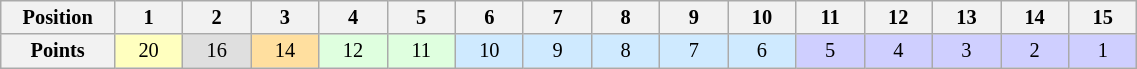<table class="wikitable" style="text-align:center; font-size: 85%;" width="60%">
<tr>
<th>Position</th>
<th width="6%">1</th>
<th width="6%">2</th>
<th width="6%">3</th>
<th width="6%">4</th>
<th width="6%">5</th>
<th width="6%">6</th>
<th width="6%">7</th>
<th width="6%">8</th>
<th width="6%">9</th>
<th width="6%">10</th>
<th width="6%">11</th>
<th width="6%">12</th>
<th width="6%">13</th>
<th width="6%">14</th>
<th width="6%">15</th>
</tr>
<tr>
<th>Points</th>
<td style="background:#FFFFBF;">20</td>
<td style="background:#DFDFDF;">16</td>
<td style="background:#FFDF9F;">14</td>
<td style="background:#DFFFDF;">12</td>
<td style="background:#DFFFDF;">11</td>
<td style="background:#CFEAFF;">10</td>
<td style="background:#CFEAFF;">9</td>
<td style="background:#CFEAFF;">8</td>
<td style="background:#CFEAFF;">7</td>
<td style="background:#CFEAFF;">6</td>
<td style="background:#CFCFFF;">5</td>
<td style="background:#CFCFFF;">4</td>
<td style="background:#CFCFFF;">3</td>
<td style="background:#CFCFFF;">2</td>
<td style="background:#CFCFFF;">1</td>
</tr>
</table>
